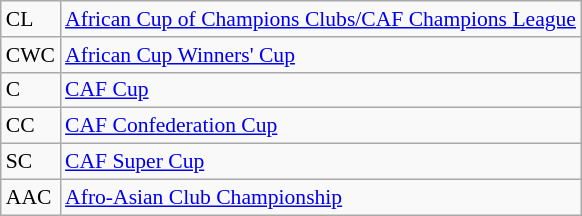<table class="wikitable" style="font-size:90%">
<tr>
<td>CL</td>
<td><a href='#'>African Cup of Champions Clubs/CAF Champions League</a></td>
</tr>
<tr>
<td>CWC</td>
<td><a href='#'>African Cup Winners' Cup</a></td>
</tr>
<tr>
<td>C</td>
<td><a href='#'>CAF Cup</a></td>
</tr>
<tr>
<td>CC</td>
<td><a href='#'>CAF Confederation Cup</a></td>
</tr>
<tr>
<td>SC</td>
<td><a href='#'>CAF Super Cup</a></td>
</tr>
<tr>
<td>AAC</td>
<td><a href='#'>Afro-Asian Club Championship</a></td>
</tr>
</table>
